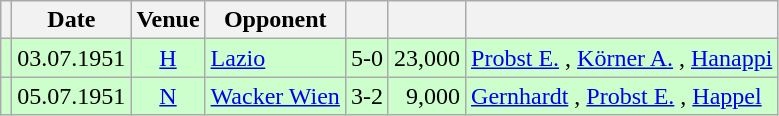<table class="wikitable" Style="text-align: center">
<tr>
<th></th>
<th>Date</th>
<th>Venue</th>
<th>Opponent</th>
<th></th>
<th></th>
<th></th>
</tr>
<tr style="background:#cfc">
<td></td>
<td>03.07.1951</td>
<td><a href='#'>H</a></td>
<td align="left"><a href='#'>Lazio</a> </td>
<td>5-0</td>
<td align="right">23,000</td>
<td align="left"><a href='#'>Probst E.</a>   , <a href='#'>Körner A.</a> , <a href='#'>Hanappi</a> </td>
</tr>
<tr style="background:#cfc">
<td></td>
<td>05.07.1951</td>
<td><a href='#'>N</a></td>
<td align="left"><a href='#'>Wacker Wien</a> </td>
<td>3-2</td>
<td align="right">9,000</td>
<td align="left"><a href='#'>Gernhardt</a> , <a href='#'>Probst E.</a> , <a href='#'>Happel</a> </td>
</tr>
</table>
